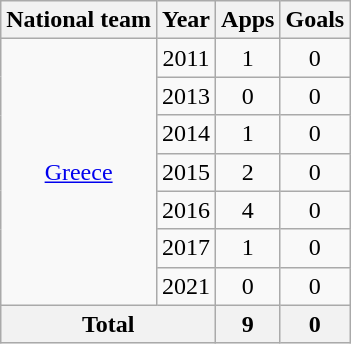<table class="wikitable" style="text-align:center">
<tr>
<th>National team</th>
<th>Year</th>
<th>Apps</th>
<th>Goals</th>
</tr>
<tr>
<td rowspan="7"><a href='#'>Greece</a></td>
<td>2011</td>
<td>1</td>
<td>0</td>
</tr>
<tr>
<td>2013</td>
<td>0</td>
<td>0</td>
</tr>
<tr>
<td>2014</td>
<td>1</td>
<td>0</td>
</tr>
<tr>
<td>2015</td>
<td>2</td>
<td>0</td>
</tr>
<tr>
<td>2016</td>
<td>4</td>
<td>0</td>
</tr>
<tr>
<td>2017</td>
<td>1</td>
<td>0</td>
</tr>
<tr>
<td>2021</td>
<td>0</td>
<td>0</td>
</tr>
<tr>
<th colspan="2">Total</th>
<th>9</th>
<th>0</th>
</tr>
</table>
